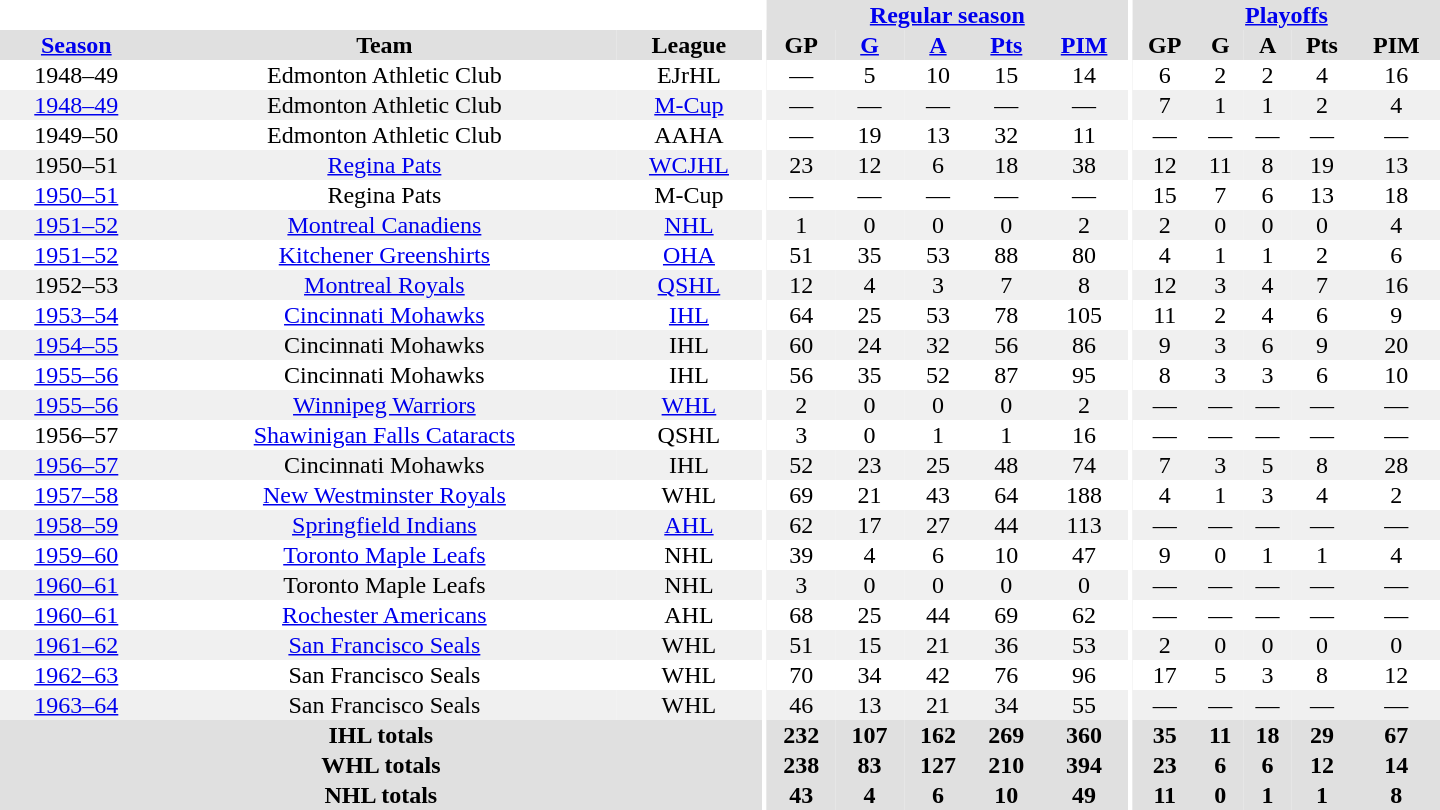<table border="0" cellpadding="1" cellspacing="0" style="text-align:center; width:60em">
<tr bgcolor="#e0e0e0">
<th colspan="3" bgcolor="#ffffff"></th>
<th rowspan="100" bgcolor="#ffffff"></th>
<th colspan="5"><a href='#'>Regular season</a></th>
<th rowspan="100" bgcolor="#ffffff"></th>
<th colspan="5"><a href='#'>Playoffs</a></th>
</tr>
<tr bgcolor="#e0e0e0">
<th><a href='#'>Season</a></th>
<th>Team</th>
<th>League</th>
<th>GP</th>
<th><a href='#'>G</a></th>
<th><a href='#'>A</a></th>
<th><a href='#'>Pts</a></th>
<th><a href='#'>PIM</a></th>
<th>GP</th>
<th>G</th>
<th>A</th>
<th>Pts</th>
<th>PIM</th>
</tr>
<tr>
<td>1948–49</td>
<td>Edmonton Athletic Club</td>
<td>EJrHL</td>
<td>—</td>
<td>5</td>
<td>10</td>
<td>15</td>
<td>14</td>
<td>6</td>
<td>2</td>
<td>2</td>
<td>4</td>
<td>16</td>
</tr>
<tr bgcolor="#f0f0f0">
<td><a href='#'>1948–49</a></td>
<td>Edmonton Athletic Club</td>
<td><a href='#'>M-Cup</a></td>
<td>—</td>
<td>—</td>
<td>—</td>
<td>—</td>
<td>—</td>
<td>7</td>
<td>1</td>
<td>1</td>
<td>2</td>
<td>4</td>
</tr>
<tr>
<td>1949–50</td>
<td>Edmonton Athletic Club</td>
<td>AAHA</td>
<td>—</td>
<td>19</td>
<td>13</td>
<td>32</td>
<td>11</td>
<td>—</td>
<td>—</td>
<td>—</td>
<td>—</td>
<td>—</td>
</tr>
<tr bgcolor="#f0f0f0">
<td>1950–51</td>
<td><a href='#'>Regina Pats</a></td>
<td><a href='#'>WCJHL</a></td>
<td>23</td>
<td>12</td>
<td>6</td>
<td>18</td>
<td>38</td>
<td>12</td>
<td>11</td>
<td>8</td>
<td>19</td>
<td>13</td>
</tr>
<tr>
<td><a href='#'>1950–51</a></td>
<td>Regina Pats</td>
<td>M-Cup</td>
<td>—</td>
<td>—</td>
<td>—</td>
<td>—</td>
<td>—</td>
<td>15</td>
<td>7</td>
<td>6</td>
<td>13</td>
<td>18</td>
</tr>
<tr bgcolor="#f0f0f0">
<td><a href='#'>1951–52</a></td>
<td><a href='#'>Montreal Canadiens</a></td>
<td><a href='#'>NHL</a></td>
<td>1</td>
<td>0</td>
<td>0</td>
<td>0</td>
<td>2</td>
<td>2</td>
<td>0</td>
<td>0</td>
<td>0</td>
<td>4</td>
</tr>
<tr>
<td><a href='#'>1951–52</a></td>
<td><a href='#'>Kitchener Greenshirts</a></td>
<td><a href='#'>OHA</a></td>
<td>51</td>
<td>35</td>
<td>53</td>
<td>88</td>
<td>80</td>
<td>4</td>
<td>1</td>
<td>1</td>
<td>2</td>
<td>6</td>
</tr>
<tr bgcolor="#f0f0f0">
<td>1952–53</td>
<td><a href='#'>Montreal Royals</a></td>
<td><a href='#'>QSHL</a></td>
<td>12</td>
<td>4</td>
<td>3</td>
<td>7</td>
<td>8</td>
<td>12</td>
<td>3</td>
<td>4</td>
<td>7</td>
<td>16</td>
</tr>
<tr>
<td><a href='#'>1953–54</a></td>
<td><a href='#'>Cincinnati Mohawks</a></td>
<td><a href='#'>IHL</a></td>
<td>64</td>
<td>25</td>
<td>53</td>
<td>78</td>
<td>105</td>
<td>11</td>
<td>2</td>
<td>4</td>
<td>6</td>
<td>9</td>
</tr>
<tr bgcolor="#f0f0f0">
<td><a href='#'>1954–55</a></td>
<td>Cincinnati Mohawks</td>
<td>IHL</td>
<td>60</td>
<td>24</td>
<td>32</td>
<td>56</td>
<td>86</td>
<td>9</td>
<td>3</td>
<td>6</td>
<td>9</td>
<td>20</td>
</tr>
<tr>
<td><a href='#'>1955–56</a></td>
<td>Cincinnati Mohawks</td>
<td>IHL</td>
<td>56</td>
<td>35</td>
<td>52</td>
<td>87</td>
<td>95</td>
<td>8</td>
<td>3</td>
<td>3</td>
<td>6</td>
<td>10</td>
</tr>
<tr bgcolor="#f0f0f0">
<td><a href='#'>1955–56</a></td>
<td><a href='#'>Winnipeg Warriors</a></td>
<td><a href='#'>WHL</a></td>
<td>2</td>
<td>0</td>
<td>0</td>
<td>0</td>
<td>2</td>
<td>—</td>
<td>—</td>
<td>—</td>
<td>—</td>
<td>—</td>
</tr>
<tr>
<td>1956–57</td>
<td><a href='#'>Shawinigan Falls Cataracts</a></td>
<td>QSHL</td>
<td>3</td>
<td>0</td>
<td>1</td>
<td>1</td>
<td>16</td>
<td>—</td>
<td>—</td>
<td>—</td>
<td>—</td>
<td>—</td>
</tr>
<tr bgcolor="#f0f0f0">
<td><a href='#'>1956–57</a></td>
<td>Cincinnati Mohawks</td>
<td>IHL</td>
<td>52</td>
<td>23</td>
<td>25</td>
<td>48</td>
<td>74</td>
<td>7</td>
<td>3</td>
<td>5</td>
<td>8</td>
<td>28</td>
</tr>
<tr>
<td><a href='#'>1957–58</a></td>
<td><a href='#'>New Westminster Royals</a></td>
<td>WHL</td>
<td>69</td>
<td>21</td>
<td>43</td>
<td>64</td>
<td>188</td>
<td>4</td>
<td>1</td>
<td>3</td>
<td>4</td>
<td>2</td>
</tr>
<tr bgcolor="#f0f0f0">
<td><a href='#'>1958–59</a></td>
<td><a href='#'>Springfield Indians</a></td>
<td><a href='#'>AHL</a></td>
<td>62</td>
<td>17</td>
<td>27</td>
<td>44</td>
<td>113</td>
<td>—</td>
<td>—</td>
<td>—</td>
<td>—</td>
<td>—</td>
</tr>
<tr>
<td><a href='#'>1959–60</a></td>
<td><a href='#'>Toronto Maple Leafs</a></td>
<td>NHL</td>
<td>39</td>
<td>4</td>
<td>6</td>
<td>10</td>
<td>47</td>
<td>9</td>
<td>0</td>
<td>1</td>
<td>1</td>
<td>4</td>
</tr>
<tr bgcolor="#f0f0f0">
<td><a href='#'>1960–61</a></td>
<td>Toronto Maple Leafs</td>
<td>NHL</td>
<td>3</td>
<td>0</td>
<td>0</td>
<td>0</td>
<td>0</td>
<td>—</td>
<td>—</td>
<td>—</td>
<td>—</td>
<td>—</td>
</tr>
<tr>
<td><a href='#'>1960–61</a></td>
<td><a href='#'>Rochester Americans</a></td>
<td>AHL</td>
<td>68</td>
<td>25</td>
<td>44</td>
<td>69</td>
<td>62</td>
<td>—</td>
<td>—</td>
<td>—</td>
<td>—</td>
<td>—</td>
</tr>
<tr bgcolor="#f0f0f0">
<td><a href='#'>1961–62</a></td>
<td><a href='#'>San Francisco Seals</a></td>
<td>WHL</td>
<td>51</td>
<td>15</td>
<td>21</td>
<td>36</td>
<td>53</td>
<td>2</td>
<td>0</td>
<td>0</td>
<td>0</td>
<td>0</td>
</tr>
<tr>
<td><a href='#'>1962–63</a></td>
<td>San Francisco Seals</td>
<td>WHL</td>
<td>70</td>
<td>34</td>
<td>42</td>
<td>76</td>
<td>96</td>
<td>17</td>
<td>5</td>
<td>3</td>
<td>8</td>
<td>12</td>
</tr>
<tr bgcolor="#f0f0f0">
<td><a href='#'>1963–64</a></td>
<td>San Francisco Seals</td>
<td>WHL</td>
<td>46</td>
<td>13</td>
<td>21</td>
<td>34</td>
<td>55</td>
<td>—</td>
<td>—</td>
<td>—</td>
<td>—</td>
<td>—</td>
</tr>
<tr bgcolor="#e0e0e0">
<th colspan="3">IHL totals</th>
<th>232</th>
<th>107</th>
<th>162</th>
<th>269</th>
<th>360</th>
<th>35</th>
<th>11</th>
<th>18</th>
<th>29</th>
<th>67</th>
</tr>
<tr bgcolor="#e0e0e0">
<th colspan="3">WHL totals</th>
<th>238</th>
<th>83</th>
<th>127</th>
<th>210</th>
<th>394</th>
<th>23</th>
<th>6</th>
<th>6</th>
<th>12</th>
<th>14</th>
</tr>
<tr bgcolor="#e0e0e0">
<th colspan="3">NHL totals</th>
<th>43</th>
<th>4</th>
<th>6</th>
<th>10</th>
<th>49</th>
<th>11</th>
<th>0</th>
<th>1</th>
<th>1</th>
<th>8</th>
</tr>
</table>
